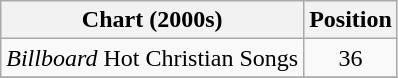<table class="wikitable">
<tr>
<th>Chart (2000s)</th>
<th>Position</th>
</tr>
<tr>
<td><em>Billboard</em> Hot Christian Songs</td>
<td align="center">36</td>
</tr>
<tr>
</tr>
</table>
